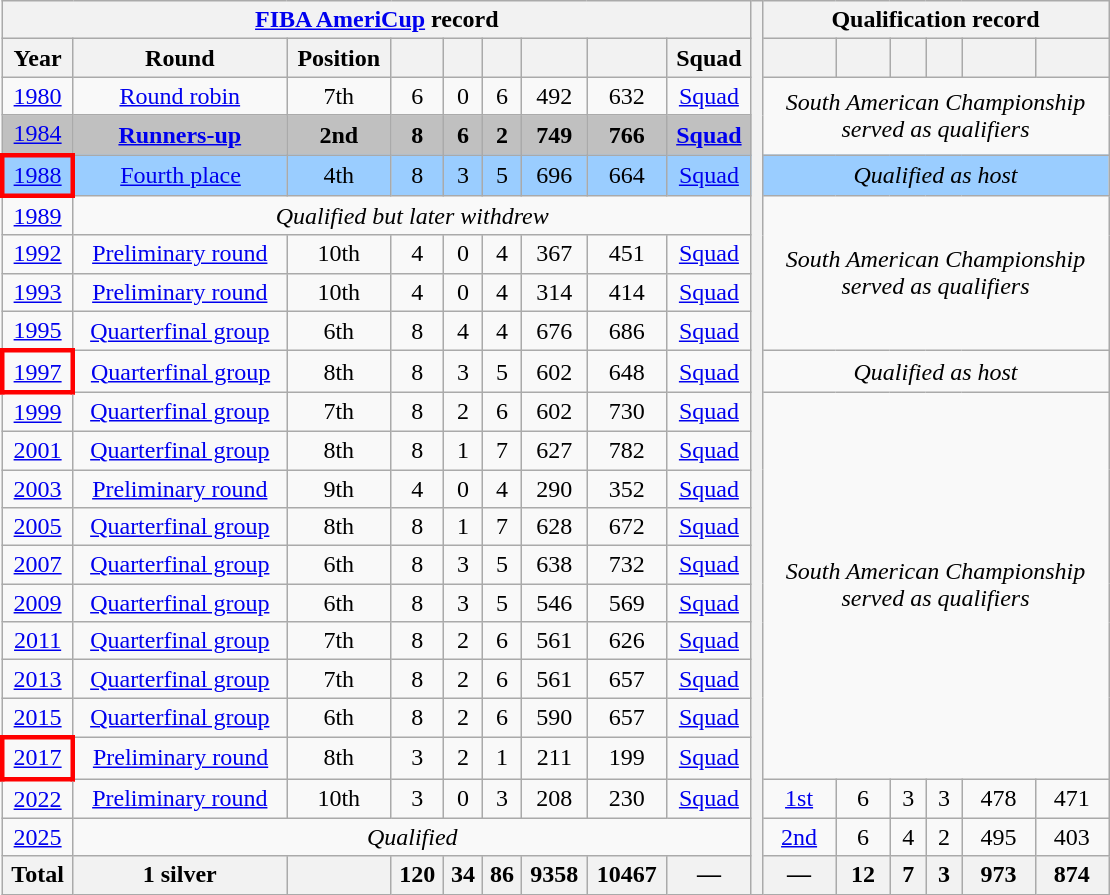<table class="wikitable" style="text-align: center;">
<tr>
<th colspan=9><a href='#'>FIBA AmeriCup</a> record</th>
<th width=1% rowspan=23></th>
<th colspan=6>Qualification record</th>
</tr>
<tr>
<th>Year</th>
<th>Round</th>
<th>Position</th>
<th></th>
<th></th>
<th></th>
<th></th>
<th></th>
<th>Squad</th>
<th></th>
<th></th>
<th></th>
<th></th>
<th></th>
<th></th>
</tr>
<tr>
<td> <a href='#'>1980</a></td>
<td><a href='#'>Round robin</a></td>
<td>7th</td>
<td>6</td>
<td>0</td>
<td>6</td>
<td>492</td>
<td>632</td>
<td><a href='#'>Squad</a></td>
<td colspan=6 rowspan=2><em>South American Championship<br>served as qualifiers</em></td>
</tr>
<tr style="background:Silver;">
<td> <a href='#'>1984</a></td>
<td><strong><a href='#'>Runners-up</a></strong></td>
<td><strong>2nd</strong></td>
<td><strong>8</strong></td>
<td><strong>6</strong></td>
<td><strong>2</strong></td>
<td><strong>749</strong></td>
<td><strong>766</strong></td>
<td><strong><a href='#'>Squad</a></strong></td>
</tr>
<tr style="background:#9acdff">
<td style="border: 3px solid red"> <a href='#'>1988</a></td>
<td><a href='#'>Fourth place</a></td>
<td>4th</td>
<td>8</td>
<td>3</td>
<td>5</td>
<td>696</td>
<td>664</td>
<td><a href='#'>Squad</a></td>
<td colspan=6><em>Qualified as host</em></td>
</tr>
<tr>
<td> <a href='#'>1989</a></td>
<td colspan=8><em>Qualified but later withdrew</em></td>
<td colspan=6 rowspan=4><em>South American Championship<br>served as qualifiers</em></td>
</tr>
<tr>
<td> <a href='#'>1992</a></td>
<td><a href='#'>Preliminary round</a></td>
<td>10th</td>
<td>4</td>
<td>0</td>
<td>4</td>
<td>367</td>
<td>451</td>
<td><a href='#'>Squad</a></td>
</tr>
<tr>
<td> <a href='#'>1993</a></td>
<td><a href='#'>Preliminary round</a></td>
<td>10th</td>
<td>4</td>
<td>0</td>
<td>4</td>
<td>314</td>
<td>414</td>
<td><a href='#'>Squad</a></td>
</tr>
<tr>
<td> <a href='#'>1995</a></td>
<td><a href='#'>Quarterfinal group</a></td>
<td>6th</td>
<td>8</td>
<td>4</td>
<td>4</td>
<td>676</td>
<td>686</td>
<td><a href='#'>Squad</a></td>
</tr>
<tr>
<td style="border: 3px solid red"> <a href='#'>1997</a></td>
<td><a href='#'>Quarterfinal group</a></td>
<td>8th</td>
<td>8</td>
<td>3</td>
<td>5</td>
<td>602</td>
<td>648</td>
<td><a href='#'>Squad</a></td>
<td colspan=6><em>Qualified as host</em></td>
</tr>
<tr>
<td> <a href='#'>1999</a></td>
<td><a href='#'>Quarterfinal group</a></td>
<td>7th</td>
<td>8</td>
<td>2</td>
<td>6</td>
<td>602</td>
<td>730</td>
<td><a href='#'>Squad</a></td>
<td colspan=6 rowspan=10><em>South American Championship<br>served as qualifiers</em></td>
</tr>
<tr>
<td> <a href='#'>2001</a></td>
<td><a href='#'>Quarterfinal group</a></td>
<td>8th</td>
<td>8</td>
<td>1</td>
<td>7</td>
<td>627</td>
<td>782</td>
<td><a href='#'>Squad</a></td>
</tr>
<tr>
<td> <a href='#'>2003</a></td>
<td><a href='#'>Preliminary round</a></td>
<td>9th</td>
<td>4</td>
<td>0</td>
<td>4</td>
<td>290</td>
<td>352</td>
<td><a href='#'>Squad</a></td>
</tr>
<tr>
<td> <a href='#'>2005</a></td>
<td><a href='#'>Quarterfinal group</a></td>
<td>8th</td>
<td>8</td>
<td>1</td>
<td>7</td>
<td>628</td>
<td>672</td>
<td><a href='#'>Squad</a></td>
</tr>
<tr>
<td> <a href='#'>2007</a></td>
<td><a href='#'>Quarterfinal group</a></td>
<td>6th</td>
<td>8</td>
<td>3</td>
<td>5</td>
<td>638</td>
<td>732</td>
<td><a href='#'>Squad</a></td>
</tr>
<tr>
<td> <a href='#'>2009</a></td>
<td><a href='#'>Quarterfinal group</a></td>
<td>6th</td>
<td>8</td>
<td>3</td>
<td>5</td>
<td>546</td>
<td>569</td>
<td><a href='#'>Squad</a></td>
</tr>
<tr>
<td> <a href='#'>2011</a></td>
<td><a href='#'>Quarterfinal group</a></td>
<td>7th</td>
<td>8</td>
<td>2</td>
<td>6</td>
<td>561</td>
<td>626</td>
<td><a href='#'>Squad</a></td>
</tr>
<tr>
<td> <a href='#'>2013</a></td>
<td><a href='#'>Quarterfinal group</a></td>
<td>7th</td>
<td>8</td>
<td>2</td>
<td>6</td>
<td>561</td>
<td>657</td>
<td><a href='#'>Squad</a></td>
</tr>
<tr>
<td> <a href='#'>2015</a></td>
<td><a href='#'>Quarterfinal group</a></td>
<td>6th</td>
<td>8</td>
<td>2</td>
<td>6</td>
<td>590</td>
<td>657</td>
<td><a href='#'>Squad</a></td>
</tr>
<tr>
<td style="border: 3px solid red">   <a href='#'>2017</a></td>
<td><a href='#'>Preliminary round</a></td>
<td>8th</td>
<td>3</td>
<td>2</td>
<td>1</td>
<td>211</td>
<td>199</td>
<td><a href='#'>Squad</a></td>
</tr>
<tr>
<td> <a href='#'>2022</a></td>
<td><a href='#'>Preliminary round</a></td>
<td>10th</td>
<td>3</td>
<td>0</td>
<td>3</td>
<td>208</td>
<td>230</td>
<td><a href='#'>Squad</a></td>
<td><a href='#'>1st</a></td>
<td>6</td>
<td>3</td>
<td>3</td>
<td>478</td>
<td>471</td>
</tr>
<tr>
<td> <a href='#'>2025</a></td>
<td colspan=8><em>Qualified</em></td>
<td><a href='#'>2nd</a></td>
<td>6</td>
<td>4</td>
<td>2</td>
<td>495</td>
<td>403</td>
</tr>
<tr>
<th>Total</th>
<th>1 silver</th>
<th></th>
<th>120</th>
<th>34</th>
<th>86</th>
<th>9358</th>
<th>10467</th>
<th>—</th>
<th>—</th>
<th>12</th>
<th>7</th>
<th>3</th>
<th>973</th>
<th>874</th>
</tr>
</table>
